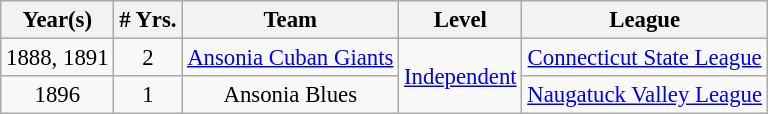<table class="wikitable" style="text-align:center; font-size: 95%;">
<tr>
<th>Year(s)</th>
<th># Yrs.</th>
<th>Team</th>
<th>Level</th>
<th>League</th>
</tr>
<tr>
<td>1888, 1891</td>
<td>2</td>
<td><a href='#'>Ansonia Cuban Giants</a></td>
<td rowspan=2><a href='#'>Independent</a></td>
<td><a href='#'>Connecticut State League</a></td>
</tr>
<tr>
<td>1896</td>
<td>1</td>
<td>Ansonia Blues</td>
<td><a href='#'>Naugatuck Valley League</a></td>
</tr>
</table>
